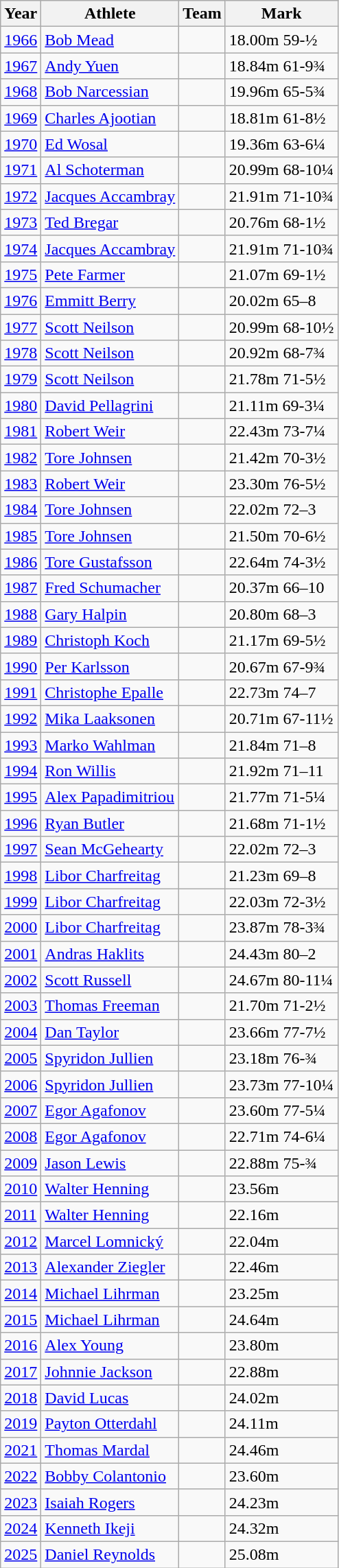<table class="wikitable sortable">
<tr>
<th>Year</th>
<th>Athlete</th>
<th>Team</th>
<th>Mark</th>
</tr>
<tr>
<td><a href='#'>1966</a></td>
<td><a href='#'>Bob Mead</a></td>
<td></td>
<td>18.00m 59-½</td>
</tr>
<tr>
<td><a href='#'>1967</a></td>
<td><a href='#'>Andy Yuen</a></td>
<td></td>
<td>18.84m 61-9¾</td>
</tr>
<tr>
<td><a href='#'>1968</a></td>
<td><a href='#'>Bob Narcessian</a></td>
<td></td>
<td>19.96m 65-5¾</td>
</tr>
<tr>
<td><a href='#'>1969</a></td>
<td><a href='#'>Charles Ajootian</a></td>
<td></td>
<td>18.81m 61-8½</td>
</tr>
<tr>
<td><a href='#'>1970</a></td>
<td><a href='#'>Ed Wosal</a></td>
<td></td>
<td>19.36m 63-6¼</td>
</tr>
<tr>
<td><a href='#'>1971</a></td>
<td><a href='#'>Al Schoterman</a></td>
<td></td>
<td>20.99m 68-10¼</td>
</tr>
<tr>
<td><a href='#'>1972</a></td>
<td><a href='#'>Jacques Accambray</a></td>
<td></td>
<td>21.91m 71-10¾</td>
</tr>
<tr>
<td><a href='#'>1973</a></td>
<td><a href='#'>Ted Bregar</a></td>
<td></td>
<td>20.76m 68-1½</td>
</tr>
<tr>
<td><a href='#'>1974</a></td>
<td><a href='#'>Jacques Accambray</a></td>
<td></td>
<td>21.91m 71-10¾</td>
</tr>
<tr>
<td><a href='#'>1975</a></td>
<td><a href='#'>Pete Farmer</a></td>
<td></td>
<td>21.07m 69-1½</td>
</tr>
<tr>
<td><a href='#'>1976</a></td>
<td><a href='#'>Emmitt Berry</a></td>
<td></td>
<td>20.02m 65–8</td>
</tr>
<tr>
<td><a href='#'>1977</a></td>
<td><a href='#'>Scott Neilson</a></td>
<td></td>
<td>20.99m 68-10½</td>
</tr>
<tr>
<td><a href='#'>1978</a></td>
<td><a href='#'>Scott Neilson</a></td>
<td></td>
<td>20.92m 68-7¾</td>
</tr>
<tr>
<td><a href='#'>1979</a></td>
<td><a href='#'>Scott Neilson</a></td>
<td></td>
<td>21.78m 71-5½</td>
</tr>
<tr>
<td><a href='#'>1980</a></td>
<td><a href='#'>David Pellagrini</a></td>
<td></td>
<td>21.11m 69-3¼</td>
</tr>
<tr>
<td><a href='#'>1981</a></td>
<td><a href='#'>Robert Weir</a></td>
<td></td>
<td>22.43m 73-7¼</td>
</tr>
<tr>
<td><a href='#'>1982</a></td>
<td><a href='#'>Tore Johnsen</a></td>
<td></td>
<td>21.42m 70-3½</td>
</tr>
<tr>
<td><a href='#'>1983</a></td>
<td><a href='#'>Robert Weir</a></td>
<td></td>
<td>23.30m 76-5½</td>
</tr>
<tr>
<td><a href='#'>1984</a></td>
<td><a href='#'>Tore Johnsen</a></td>
<td></td>
<td>22.02m 72–3</td>
</tr>
<tr>
<td><a href='#'>1985</a></td>
<td><a href='#'>Tore Johnsen</a></td>
<td></td>
<td>21.50m 70-6½</td>
</tr>
<tr>
<td><a href='#'>1986</a></td>
<td><a href='#'>Tore Gustafsson</a></td>
<td></td>
<td>22.64m 74-3½</td>
</tr>
<tr>
<td><a href='#'>1987</a></td>
<td><a href='#'>Fred Schumacher</a></td>
<td></td>
<td>20.37m 66–10</td>
</tr>
<tr>
<td><a href='#'>1988</a></td>
<td><a href='#'>Gary Halpin</a></td>
<td></td>
<td>20.80m 68–3</td>
</tr>
<tr>
<td><a href='#'>1989</a></td>
<td><a href='#'>Christoph Koch</a></td>
<td></td>
<td>21.17m 69-5½</td>
</tr>
<tr>
<td><a href='#'>1990</a></td>
<td><a href='#'>Per Karlsson</a></td>
<td></td>
<td>20.67m 67-9¾</td>
</tr>
<tr>
<td><a href='#'>1991</a></td>
<td><a href='#'>Christophe Epalle</a></td>
<td></td>
<td>22.73m 74–7</td>
</tr>
<tr>
<td><a href='#'>1992</a></td>
<td><a href='#'>Mika Laaksonen</a></td>
<td></td>
<td>20.71m 67-11½</td>
</tr>
<tr>
<td><a href='#'>1993</a></td>
<td><a href='#'>Marko Wahlman</a></td>
<td></td>
<td>21.84m 71–8</td>
</tr>
<tr>
<td><a href='#'>1994</a></td>
<td><a href='#'>Ron Willis</a></td>
<td></td>
<td>21.92m 71–11</td>
</tr>
<tr>
<td><a href='#'>1995</a></td>
<td><a href='#'>Alex Papadimitriou</a></td>
<td></td>
<td>21.77m 71-5¼</td>
</tr>
<tr>
<td><a href='#'>1996</a></td>
<td><a href='#'>Ryan Butler</a></td>
<td></td>
<td>21.68m 71-1½</td>
</tr>
<tr>
<td><a href='#'>1997</a></td>
<td><a href='#'>Sean McGehearty</a></td>
<td></td>
<td>22.02m 72–3</td>
</tr>
<tr>
<td><a href='#'>1998</a></td>
<td><a href='#'>Libor Charfreitag</a></td>
<td></td>
<td>21.23m 69–8</td>
</tr>
<tr>
<td><a href='#'>1999</a></td>
<td><a href='#'>Libor Charfreitag</a></td>
<td></td>
<td>22.03m 72-3½</td>
</tr>
<tr>
<td><a href='#'>2000</a></td>
<td><a href='#'>Libor Charfreitag</a></td>
<td></td>
<td>23.87m 78-3¾</td>
</tr>
<tr>
<td><a href='#'>2001</a></td>
<td><a href='#'>Andras Haklits</a></td>
<td></td>
<td>24.43m 80–2</td>
</tr>
<tr>
<td><a href='#'>2002</a></td>
<td><a href='#'>Scott Russell</a></td>
<td></td>
<td>24.67m 80-11¼</td>
</tr>
<tr>
<td><a href='#'>2003</a></td>
<td><a href='#'>Thomas Freeman</a></td>
<td></td>
<td>21.70m 71-2½</td>
</tr>
<tr>
<td><a href='#'>2004</a></td>
<td><a href='#'>Dan Taylor</a></td>
<td></td>
<td>23.66m 77-7½</td>
</tr>
<tr>
<td><a href='#'>2005</a></td>
<td><a href='#'>Spyridon Jullien</a></td>
<td></td>
<td>23.18m 76-¾</td>
</tr>
<tr>
<td><a href='#'>2006</a></td>
<td><a href='#'>Spyridon Jullien</a></td>
<td></td>
<td>23.73m 77-10¼</td>
</tr>
<tr>
<td><a href='#'>2007</a></td>
<td><a href='#'>Egor Agafonov</a></td>
<td></td>
<td>23.60m 77-5¼</td>
</tr>
<tr>
<td><a href='#'>2008</a></td>
<td><a href='#'>Egor Agafonov</a></td>
<td></td>
<td>22.71m 74-6¼</td>
</tr>
<tr>
<td><a href='#'>2009</a></td>
<td><a href='#'>Jason Lewis</a></td>
<td></td>
<td>22.88m 75-¾</td>
</tr>
<tr>
<td><a href='#'>2010</a></td>
<td><a href='#'>Walter Henning</a></td>
<td></td>
<td>23.56m</td>
</tr>
<tr>
<td><a href='#'>2011</a></td>
<td><a href='#'>Walter Henning</a></td>
<td></td>
<td>22.16m</td>
</tr>
<tr>
<td><a href='#'>2012</a></td>
<td><a href='#'>Marcel Lomnický</a></td>
<td></td>
<td>22.04m</td>
</tr>
<tr>
<td><a href='#'>2013</a></td>
<td><a href='#'>Alexander Ziegler</a></td>
<td></td>
<td>22.46m</td>
</tr>
<tr>
<td><a href='#'>2014</a></td>
<td><a href='#'>Michael Lihrman</a></td>
<td></td>
<td>23.25m </td>
</tr>
<tr>
<td><a href='#'>2015</a></td>
<td><a href='#'>Michael Lihrman</a></td>
<td></td>
<td>24.64m</td>
</tr>
<tr>
<td><a href='#'>2016</a></td>
<td><a href='#'>Alex Young</a></td>
<td></td>
<td>23.80m</td>
</tr>
<tr>
<td><a href='#'>2017</a></td>
<td><a href='#'>Johnnie Jackson</a></td>
<td></td>
<td>22.88m</td>
</tr>
<tr>
<td><a href='#'>2018</a></td>
<td><a href='#'>David Lucas</a></td>
<td></td>
<td>24.02m</td>
</tr>
<tr>
<td><a href='#'>2019</a></td>
<td><a href='#'>Payton Otterdahl</a></td>
<td></td>
<td>24.11m</td>
</tr>
<tr>
<td><a href='#'>2021</a></td>
<td><a href='#'>Thomas Mardal</a></td>
<td></td>
<td>24.46m</td>
</tr>
<tr>
<td><a href='#'>2022</a></td>
<td><a href='#'>Bobby Colantonio</a></td>
<td></td>
<td>23.60m</td>
</tr>
<tr>
<td><a href='#'>2023</a></td>
<td><a href='#'>Isaiah Rogers</a></td>
<td></td>
<td>24.23m </td>
</tr>
<tr>
<td><a href='#'>2024</a></td>
<td><a href='#'>Kenneth Ikeji</a></td>
<td></td>
<td>24.32m</td>
</tr>
<tr>
<td><a href='#'>2025</a></td>
<td><a href='#'>Daniel Reynolds</a></td>
<td></td>
<td>25.08m</td>
</tr>
</table>
